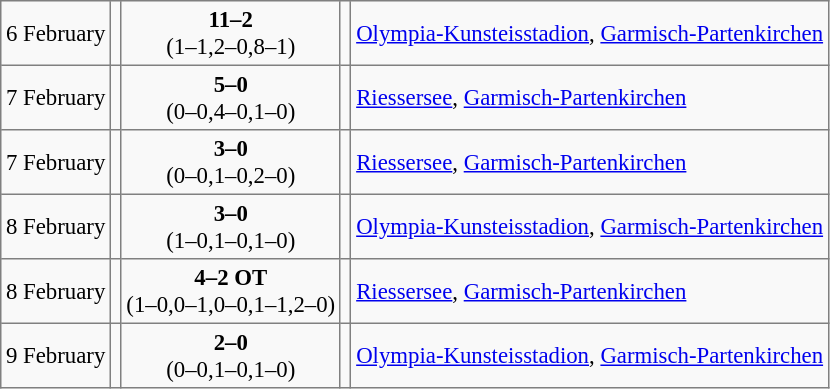<table bgcolor="#f9f9f9" cellpadding="3" cellspacing="0" border="1" style="font-size: 95%; border: gray solid 1px; border-collapse: collapse; background: #f9f9f9;">
<tr>
<td>6 February</td>
<td></td>
<td align="center"><strong>11–2</strong><br>(1–1,2–0,8–1)</td>
<td></td>
<td><a href='#'>Olympia-Kunsteisstadion</a>, <a href='#'>Garmisch-Partenkirchen</a></td>
</tr>
<tr>
<td>7 February</td>
<td></td>
<td align="center"><strong>5–0</strong><br>(0–0,4–0,1–0)</td>
<td></td>
<td><a href='#'>Riessersee</a>, <a href='#'>Garmisch-Partenkirchen</a></td>
</tr>
<tr>
<td>7 February</td>
<td></td>
<td align="center"><strong>3–0</strong><br>(0–0,1–0,2–0)</td>
<td></td>
<td><a href='#'>Riessersee</a>, <a href='#'>Garmisch-Partenkirchen</a></td>
</tr>
<tr>
<td>8 February</td>
<td></td>
<td align="center"><strong>3–0</strong><br>(1–0,1–0,1–0)</td>
<td></td>
<td><a href='#'>Olympia-Kunsteisstadion</a>, <a href='#'>Garmisch-Partenkirchen</a></td>
</tr>
<tr>
<td>8 February</td>
<td></td>
<td align="center"><strong>4–2 OT</strong><br>(1–0,0–1,0–0,1–1,2–0)</td>
<td></td>
<td><a href='#'>Riessersee</a>, <a href='#'>Garmisch-Partenkirchen</a></td>
</tr>
<tr>
<td>9 February</td>
<td></td>
<td align="center"><strong>2–0</strong><br>(0–0,1–0,1–0)</td>
<td></td>
<td><a href='#'>Olympia-Kunsteisstadion</a>, <a href='#'>Garmisch-Partenkirchen</a></td>
</tr>
</table>
